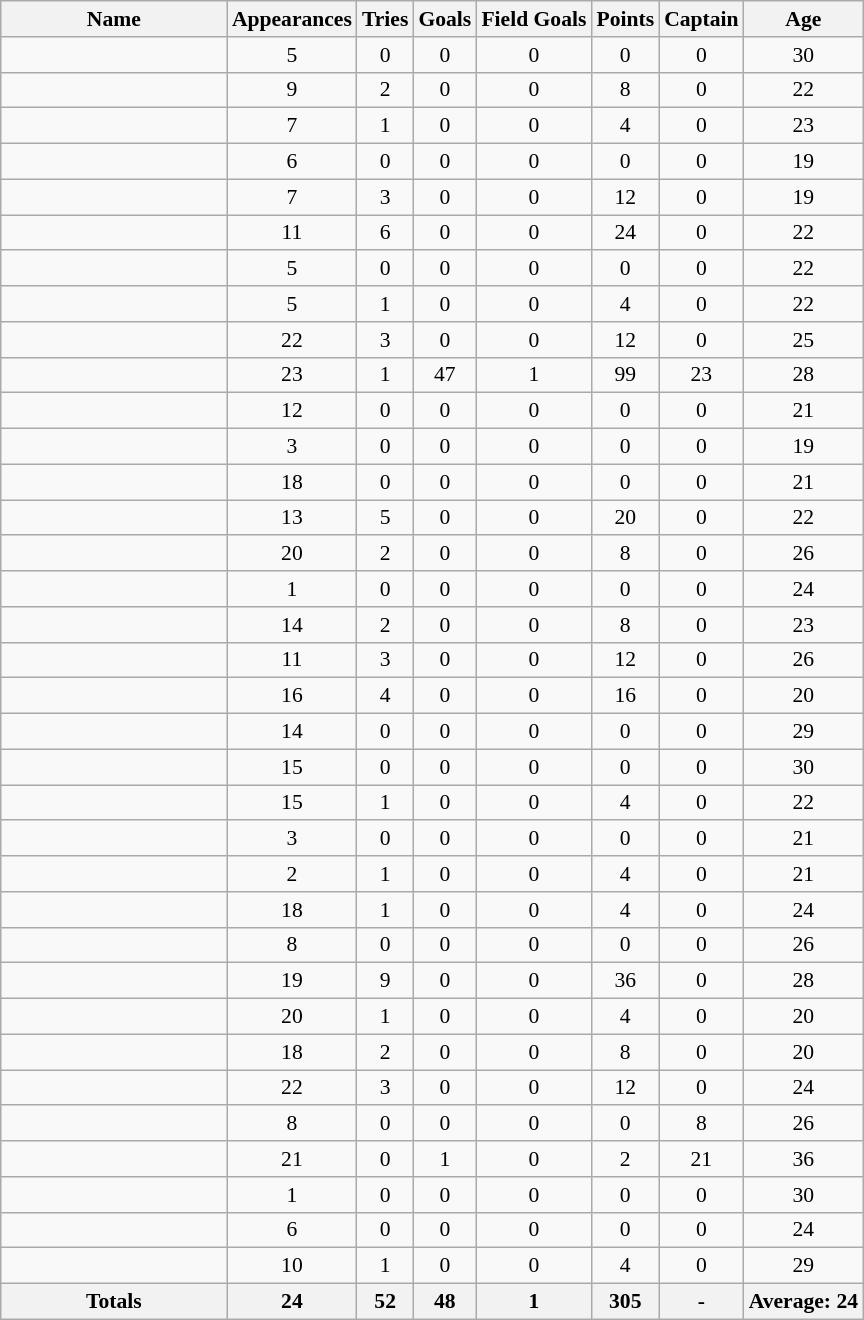<table class="wikitable sortable" style="text-align: center; font-size:90%">
<tr>
<th style="width:10em">Name</th>
<th>Appearances</th>
<th>Tries</th>
<th>Goals</th>
<th>Field Goals</th>
<th>Points</th>
<th>Captain</th>
<th>Age</th>
</tr>
<tr>
<td></td>
<td>5</td>
<td>0</td>
<td>0</td>
<td>0</td>
<td>0</td>
<td>0</td>
<td>30</td>
</tr>
<tr>
<td></td>
<td>9</td>
<td>2</td>
<td>0</td>
<td>0</td>
<td>8</td>
<td>0</td>
<td>22</td>
</tr>
<tr>
<td></td>
<td>7</td>
<td>1</td>
<td>0</td>
<td>0</td>
<td>4</td>
<td>0</td>
<td>23</td>
</tr>
<tr>
<td></td>
<td>6</td>
<td>0</td>
<td>0</td>
<td>0</td>
<td>0</td>
<td>0</td>
<td>19</td>
</tr>
<tr>
<td></td>
<td>7</td>
<td>3</td>
<td>0</td>
<td>0</td>
<td>12</td>
<td>0</td>
<td>19</td>
</tr>
<tr>
<td></td>
<td>11</td>
<td>6</td>
<td>0</td>
<td>0</td>
<td>24</td>
<td>0</td>
<td>22</td>
</tr>
<tr>
<td></td>
<td>5</td>
<td>0</td>
<td>0</td>
<td>0</td>
<td>0</td>
<td>0</td>
<td>22</td>
</tr>
<tr>
<td></td>
<td>5</td>
<td>1</td>
<td>0</td>
<td>0</td>
<td>4</td>
<td>0</td>
<td>22</td>
</tr>
<tr>
<td></td>
<td>22</td>
<td>3</td>
<td>0</td>
<td>0</td>
<td>12</td>
<td>0</td>
<td>25</td>
</tr>
<tr>
<td></td>
<td>23</td>
<td>1</td>
<td>47</td>
<td>1</td>
<td>99</td>
<td>23</td>
<td>28</td>
</tr>
<tr>
<td></td>
<td>12</td>
<td>0</td>
<td>0</td>
<td>0</td>
<td>0</td>
<td>0</td>
<td>21</td>
</tr>
<tr>
<td></td>
<td>3</td>
<td>0</td>
<td>0</td>
<td>0</td>
<td>0</td>
<td>0</td>
<td>19</td>
</tr>
<tr>
<td></td>
<td>18</td>
<td>0</td>
<td>0</td>
<td>0</td>
<td>0</td>
<td>0</td>
<td>21</td>
</tr>
<tr>
<td></td>
<td>13</td>
<td>5</td>
<td>0</td>
<td>0</td>
<td>20</td>
<td>0</td>
<td>22</td>
</tr>
<tr>
<td></td>
<td>20</td>
<td>2</td>
<td>0</td>
<td>0</td>
<td>8</td>
<td>0</td>
<td>26</td>
</tr>
<tr>
<td></td>
<td>1</td>
<td>0</td>
<td>0</td>
<td>0</td>
<td>0</td>
<td>0</td>
<td>24</td>
</tr>
<tr>
<td></td>
<td>14</td>
<td>2</td>
<td>0</td>
<td>0</td>
<td>8</td>
<td>0</td>
<td>23</td>
</tr>
<tr>
<td></td>
<td>11</td>
<td>3</td>
<td>0</td>
<td>0</td>
<td>12</td>
<td>0</td>
<td>26</td>
</tr>
<tr>
<td></td>
<td>16</td>
<td>4</td>
<td>0</td>
<td>0</td>
<td>16</td>
<td>0</td>
<td>20</td>
</tr>
<tr>
<td></td>
<td>14</td>
<td>0</td>
<td>0</td>
<td>0</td>
<td>0</td>
<td>0</td>
<td>29</td>
</tr>
<tr>
<td></td>
<td>15</td>
<td>0</td>
<td>0</td>
<td>0</td>
<td>0</td>
<td>0</td>
<td>30</td>
</tr>
<tr>
<td></td>
<td>15</td>
<td>1</td>
<td>0</td>
<td>0</td>
<td>4</td>
<td>0</td>
<td>22</td>
</tr>
<tr>
<td></td>
<td>3</td>
<td>0</td>
<td>0</td>
<td>0</td>
<td>0</td>
<td>0</td>
<td>21</td>
</tr>
<tr>
<td></td>
<td>2</td>
<td>1</td>
<td>0</td>
<td>0</td>
<td>4</td>
<td>0</td>
<td>21</td>
</tr>
<tr>
<td></td>
<td>18</td>
<td>1</td>
<td>0</td>
<td>0</td>
<td>4</td>
<td>0</td>
<td>24</td>
</tr>
<tr>
<td></td>
<td>8</td>
<td>0</td>
<td>0</td>
<td>0</td>
<td>0</td>
<td>0</td>
<td>26</td>
</tr>
<tr>
<td></td>
<td>19</td>
<td>9</td>
<td>0</td>
<td>0</td>
<td>36</td>
<td>0</td>
<td>28</td>
</tr>
<tr>
<td></td>
<td>20</td>
<td>1</td>
<td>0</td>
<td>0</td>
<td>4</td>
<td>0</td>
<td>20</td>
</tr>
<tr>
<td></td>
<td>18</td>
<td>2</td>
<td>0</td>
<td>0</td>
<td>8</td>
<td>0</td>
<td>20</td>
</tr>
<tr>
<td></td>
<td>22</td>
<td>3</td>
<td>0</td>
<td>0</td>
<td>12</td>
<td>0</td>
<td>24</td>
</tr>
<tr>
<td></td>
<td>8</td>
<td>0</td>
<td>0</td>
<td>0</td>
<td>0</td>
<td>8</td>
<td>26</td>
</tr>
<tr>
<td></td>
<td>21</td>
<td>0</td>
<td>1</td>
<td>0</td>
<td>2</td>
<td>21</td>
<td>36</td>
</tr>
<tr>
<td></td>
<td>1</td>
<td>0</td>
<td>0</td>
<td>0</td>
<td>0</td>
<td>0</td>
<td>30</td>
</tr>
<tr>
<td></td>
<td>6</td>
<td>0</td>
<td>0</td>
<td>0</td>
<td>0</td>
<td>0</td>
<td>24</td>
</tr>
<tr>
<td></td>
<td>10</td>
<td>1</td>
<td>0</td>
<td>0</td>
<td>4</td>
<td>0</td>
<td>29</td>
</tr>
<tr class="sortbottom">
<th>Totals</th>
<th>24</th>
<th>52</th>
<th>48</th>
<th>1</th>
<th>305</th>
<th>-</th>
<th>Average: 24</th>
</tr>
</table>
